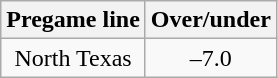<table class="wikitable" style="margin-right: auto; margin-right: auto; border: none;">
<tr align="center">
<th style=>Pregame line</th>
<th style=>Over/under</th>
</tr>
<tr align="center">
<td>North Texas</td>
<td>–7.0</td>
</tr>
</table>
